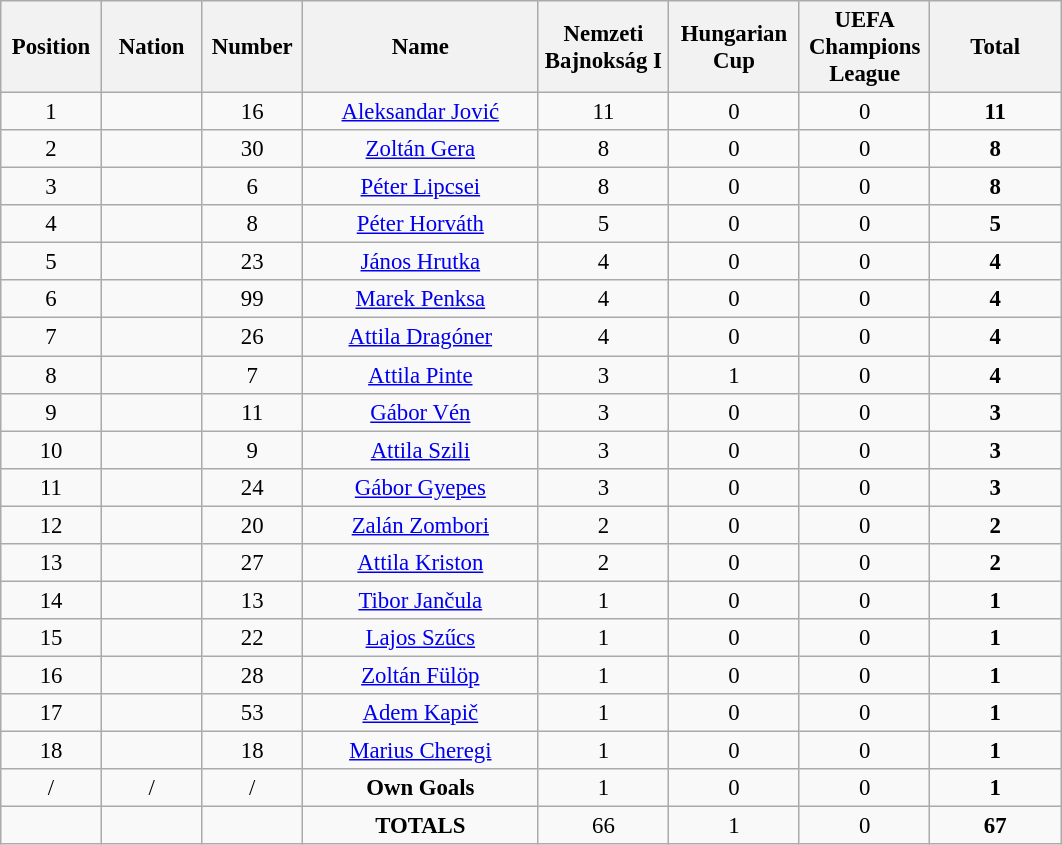<table class="wikitable" style="font-size: 95%; text-align: center;">
<tr>
<th width=60>Position</th>
<th width=60>Nation</th>
<th width=60>Number</th>
<th width=150>Name</th>
<th width=80>Nemzeti Bajnokság I</th>
<th width=80>Hungarian Cup</th>
<th width=80>UEFA Champions League</th>
<th width=80>Total</th>
</tr>
<tr>
<td>1</td>
<td></td>
<td>16</td>
<td><a href='#'>Aleksandar Jović</a></td>
<td>11</td>
<td>0</td>
<td>0</td>
<td><strong>11</strong></td>
</tr>
<tr>
<td>2</td>
<td></td>
<td>30</td>
<td><a href='#'>Zoltán Gera</a></td>
<td>8</td>
<td>0</td>
<td>0</td>
<td><strong>8</strong></td>
</tr>
<tr>
<td>3</td>
<td></td>
<td>6</td>
<td><a href='#'>Péter Lipcsei</a></td>
<td>8</td>
<td>0</td>
<td>0</td>
<td><strong>8</strong></td>
</tr>
<tr>
<td>4</td>
<td></td>
<td>8</td>
<td><a href='#'>Péter Horváth</a></td>
<td>5</td>
<td>0</td>
<td>0</td>
<td><strong>5</strong></td>
</tr>
<tr>
<td>5</td>
<td></td>
<td>23</td>
<td><a href='#'>János Hrutka</a></td>
<td>4</td>
<td>0</td>
<td>0</td>
<td><strong>4</strong></td>
</tr>
<tr>
<td>6</td>
<td></td>
<td>99</td>
<td><a href='#'>Marek Penksa</a></td>
<td>4</td>
<td>0</td>
<td>0</td>
<td><strong>4</strong></td>
</tr>
<tr>
<td>7</td>
<td></td>
<td>26</td>
<td><a href='#'>Attila Dragóner</a></td>
<td>4</td>
<td>0</td>
<td>0</td>
<td><strong>4</strong></td>
</tr>
<tr>
<td>8</td>
<td></td>
<td>7</td>
<td><a href='#'>Attila Pinte</a></td>
<td>3</td>
<td>1</td>
<td>0</td>
<td><strong>4</strong></td>
</tr>
<tr>
<td>9</td>
<td></td>
<td>11</td>
<td><a href='#'>Gábor Vén</a></td>
<td>3</td>
<td>0</td>
<td>0</td>
<td><strong>3</strong></td>
</tr>
<tr>
<td>10</td>
<td></td>
<td>9</td>
<td><a href='#'>Attila Szili</a></td>
<td>3</td>
<td>0</td>
<td>0</td>
<td><strong>3</strong></td>
</tr>
<tr>
<td>11</td>
<td></td>
<td>24</td>
<td><a href='#'>Gábor Gyepes</a></td>
<td>3</td>
<td>0</td>
<td>0</td>
<td><strong>3</strong></td>
</tr>
<tr>
<td>12</td>
<td></td>
<td>20</td>
<td><a href='#'>Zalán Zombori</a></td>
<td>2</td>
<td>0</td>
<td>0</td>
<td><strong>2</strong></td>
</tr>
<tr>
<td>13</td>
<td></td>
<td>27</td>
<td><a href='#'>Attila Kriston</a></td>
<td>2</td>
<td>0</td>
<td>0</td>
<td><strong>2</strong></td>
</tr>
<tr>
<td>14</td>
<td></td>
<td>13</td>
<td><a href='#'>Tibor Jančula</a></td>
<td>1</td>
<td>0</td>
<td>0</td>
<td><strong>1</strong></td>
</tr>
<tr>
<td>15</td>
<td></td>
<td>22</td>
<td><a href='#'>Lajos Szűcs</a></td>
<td>1</td>
<td>0</td>
<td>0</td>
<td><strong>1</strong></td>
</tr>
<tr>
<td>16</td>
<td></td>
<td>28</td>
<td><a href='#'>Zoltán Fülöp</a></td>
<td>1</td>
<td>0</td>
<td>0</td>
<td><strong>1</strong></td>
</tr>
<tr>
<td>17</td>
<td></td>
<td>53</td>
<td><a href='#'>Adem Kapič</a></td>
<td>1</td>
<td>0</td>
<td>0</td>
<td><strong>1</strong></td>
</tr>
<tr>
<td>18</td>
<td></td>
<td>18</td>
<td><a href='#'>Marius Cheregi</a></td>
<td>1</td>
<td>0</td>
<td>0</td>
<td><strong>1</strong></td>
</tr>
<tr>
<td>/</td>
<td>/</td>
<td>/</td>
<td><strong>Own Goals</strong></td>
<td>1</td>
<td>0</td>
<td>0</td>
<td><strong>1</strong></td>
</tr>
<tr>
<td></td>
<td></td>
<td></td>
<td><strong>TOTALS</strong></td>
<td>66</td>
<td>1</td>
<td>0</td>
<td><strong>67</strong></td>
</tr>
</table>
